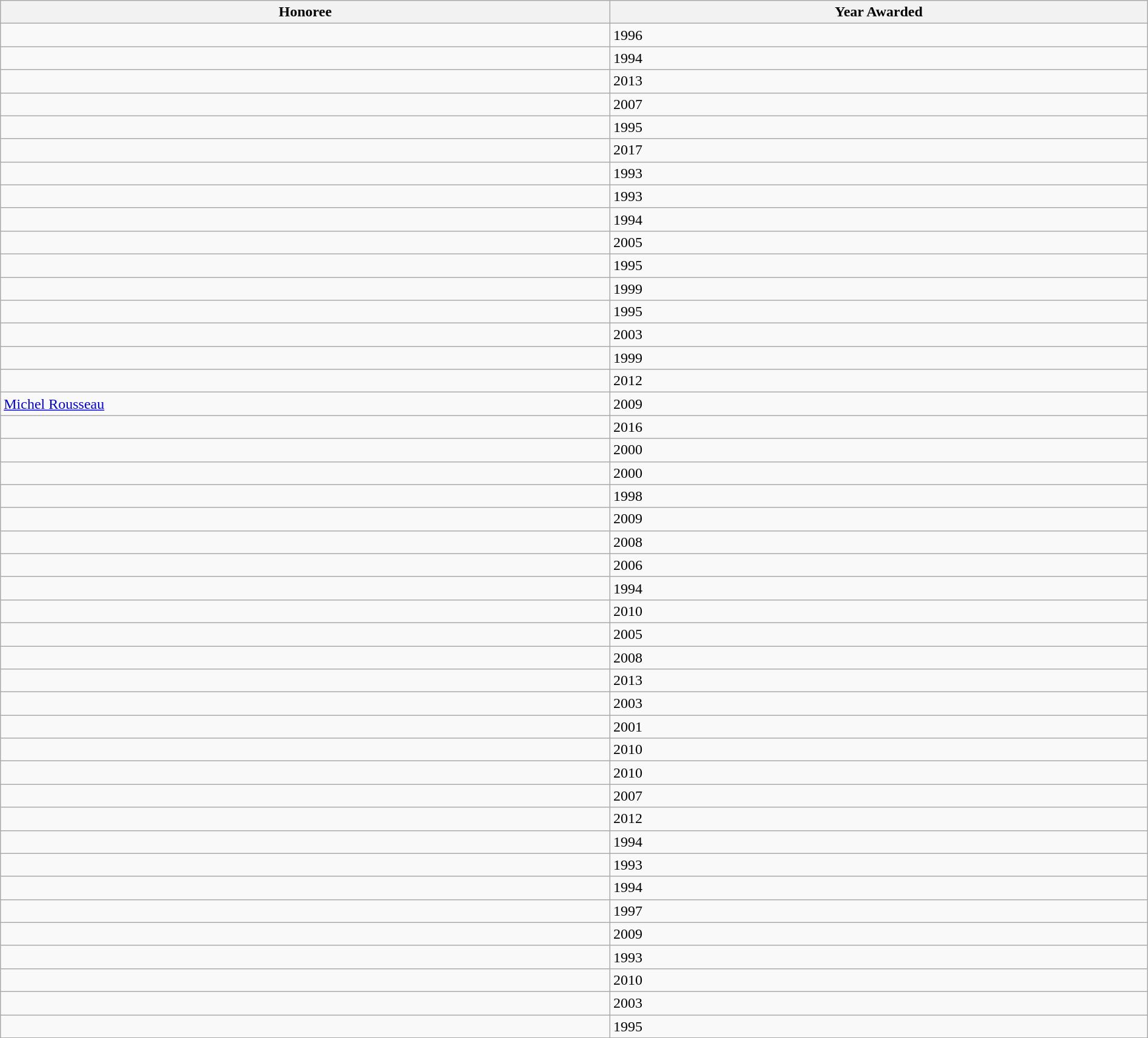<table class="wikitable sortable" style="width: 100%">
<tr>
<th scope="col">Honoree</th>
<th>Year Awarded</th>
</tr>
<tr>
<td></td>
<td>1996</td>
</tr>
<tr>
<td></td>
<td>1994</td>
</tr>
<tr>
<td></td>
<td>2013</td>
</tr>
<tr>
<td></td>
<td>2007</td>
</tr>
<tr>
<td></td>
<td>1995</td>
</tr>
<tr>
<td></td>
<td>2017</td>
</tr>
<tr>
<td></td>
<td>1993</td>
</tr>
<tr>
<td></td>
<td>1993</td>
</tr>
<tr>
<td></td>
<td>1994</td>
</tr>
<tr>
<td></td>
<td>2005</td>
</tr>
<tr>
<td></td>
<td>1995</td>
</tr>
<tr>
<td></td>
<td>1999</td>
</tr>
<tr>
<td></td>
<td>1995</td>
</tr>
<tr>
<td></td>
<td>2003</td>
</tr>
<tr>
<td></td>
<td>1999</td>
</tr>
<tr>
<td></td>
<td>2012</td>
</tr>
<tr>
<td><a href='#'>Michel Rousseau</a></td>
<td>2009</td>
</tr>
<tr>
<td></td>
<td>2016</td>
</tr>
<tr>
<td></td>
<td>2000</td>
</tr>
<tr>
<td></td>
<td>2000</td>
</tr>
<tr>
<td></td>
<td>1998</td>
</tr>
<tr>
<td></td>
<td>2009</td>
</tr>
<tr>
<td></td>
<td>2008</td>
</tr>
<tr>
<td></td>
<td>2006</td>
</tr>
<tr>
<td></td>
<td>1994</td>
</tr>
<tr>
<td></td>
<td>2010</td>
</tr>
<tr>
<td></td>
<td>2005</td>
</tr>
<tr>
<td></td>
<td>2008</td>
</tr>
<tr>
<td></td>
<td>2013</td>
</tr>
<tr>
<td></td>
<td>2003</td>
</tr>
<tr>
<td></td>
<td>2001</td>
</tr>
<tr>
<td></td>
<td>2010</td>
</tr>
<tr>
<td></td>
<td>2010</td>
</tr>
<tr>
<td></td>
<td>2007</td>
</tr>
<tr>
<td></td>
<td>2012</td>
</tr>
<tr>
<td></td>
<td>1994</td>
</tr>
<tr>
<td></td>
<td>1993</td>
</tr>
<tr>
<td></td>
<td>1994</td>
</tr>
<tr>
<td></td>
<td>1997</td>
</tr>
<tr>
<td></td>
<td>2009</td>
</tr>
<tr>
<td></td>
<td>1993</td>
</tr>
<tr>
<td></td>
<td>2010</td>
</tr>
<tr>
<td></td>
<td>2003</td>
</tr>
<tr>
<td></td>
<td>1995</td>
</tr>
</table>
